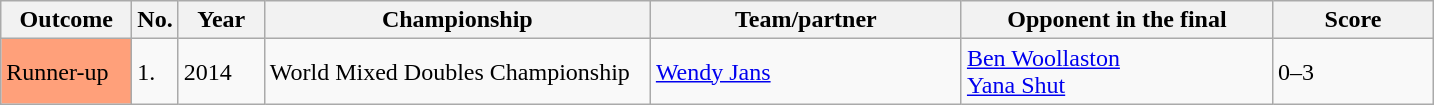<table class="wikitable sortable">
<tr>
<th width="80">Outcome</th>
<th width="20">No.</th>
<th width="50">Year</th>
<th width="250">Championship</th>
<th width="200">Team/partner</th>
<th width="200">Opponent in the final</th>
<th width="100">Score</th>
</tr>
<tr>
<td style="background:#ffa07a;">Runner-up</td>
<td>1.</td>
<td>2014</td>
<td>World Mixed Doubles Championship</td>
<td> <a href='#'>Wendy Jans</a></td>
<td> <a href='#'>Ben Woollaston</a><br> <a href='#'>Yana Shut</a></td>
<td>0–3</td>
</tr>
</table>
